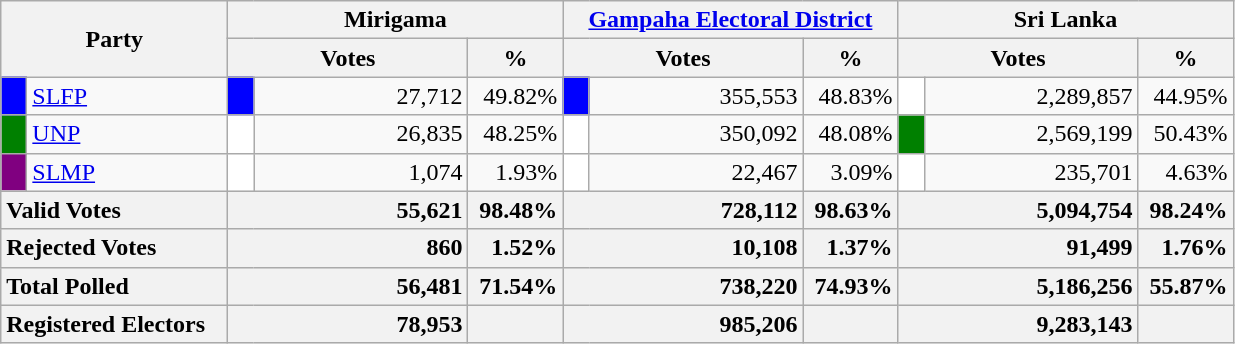<table class="wikitable">
<tr>
<th colspan="2" width="144px"rowspan="2">Party</th>
<th colspan="3" width="216px">Mirigama</th>
<th colspan="3" width="216px"><a href='#'>Gampaha Electoral District</a></th>
<th colspan="3" width="216px">Sri Lanka</th>
</tr>
<tr>
<th colspan="2" width="144px">Votes</th>
<th>%</th>
<th colspan="2" width="144px">Votes</th>
<th>%</th>
<th colspan="2" width="144px">Votes</th>
<th>%</th>
</tr>
<tr>
<td style="background-color:blue;" width="10px"></td>
<td style="text-align:left;"><a href='#'>SLFP</a></td>
<td style="background-color:blue;" width="10px"></td>
<td style="text-align:right;">27,712</td>
<td style="text-align:right;">49.82%</td>
<td style="background-color:blue;" width="10px"></td>
<td style="text-align:right;">355,553</td>
<td style="text-align:right;">48.83%</td>
<td style="background-color:white;" width="10px"></td>
<td style="text-align:right;">2,289,857</td>
<td style="text-align:right;">44.95%</td>
</tr>
<tr>
<td style="background-color:green;" width="10px"></td>
<td style="text-align:left;"><a href='#'>UNP</a></td>
<td style="background-color:white;" width="10px"></td>
<td style="text-align:right;">26,835</td>
<td style="text-align:right;">48.25%</td>
<td style="background-color:white;" width="10px"></td>
<td style="text-align:right;">350,092</td>
<td style="text-align:right;">48.08%</td>
<td style="background-color:green;" width="10px"></td>
<td style="text-align:right;">2,569,199</td>
<td style="text-align:right;">50.43%</td>
</tr>
<tr>
<td style="background-color:purple;" width="10px"></td>
<td style="text-align:left;"><a href='#'>SLMP</a></td>
<td style="background-color:white;" width="10px"></td>
<td style="text-align:right;">1,074</td>
<td style="text-align:right;">1.93%</td>
<td style="background-color:white;" width="10px"></td>
<td style="text-align:right;">22,467</td>
<td style="text-align:right;">3.09%</td>
<td style="background-color:white;" width="10px"></td>
<td style="text-align:right;">235,701</td>
<td style="text-align:right;">4.63%</td>
</tr>
<tr>
<th colspan="2" width="144px"style="text-align:left;">Valid Votes</th>
<th style="text-align:right;"colspan="2" width="144px">55,621</th>
<th style="text-align:right;">98.48%</th>
<th style="text-align:right;"colspan="2" width="144px">728,112</th>
<th style="text-align:right;">98.63%</th>
<th style="text-align:right;"colspan="2" width="144px">5,094,754</th>
<th style="text-align:right;">98.24%</th>
</tr>
<tr>
<th colspan="2" width="144px"style="text-align:left;">Rejected Votes</th>
<th style="text-align:right;"colspan="2" width="144px">860</th>
<th style="text-align:right;">1.52%</th>
<th style="text-align:right;"colspan="2" width="144px">10,108</th>
<th style="text-align:right;">1.37%</th>
<th style="text-align:right;"colspan="2" width="144px">91,499</th>
<th style="text-align:right;">1.76%</th>
</tr>
<tr>
<th colspan="2" width="144px"style="text-align:left;">Total Polled</th>
<th style="text-align:right;"colspan="2" width="144px">56,481</th>
<th style="text-align:right;">71.54%</th>
<th style="text-align:right;"colspan="2" width="144px">738,220</th>
<th style="text-align:right;">74.93%</th>
<th style="text-align:right;"colspan="2" width="144px">5,186,256</th>
<th style="text-align:right;">55.87%</th>
</tr>
<tr>
<th colspan="2" width="144px"style="text-align:left;">Registered Electors</th>
<th style="text-align:right;"colspan="2" width="144px">78,953</th>
<th></th>
<th style="text-align:right;"colspan="2" width="144px">985,206</th>
<th></th>
<th style="text-align:right;"colspan="2" width="144px">9,283,143</th>
<th></th>
</tr>
</table>
